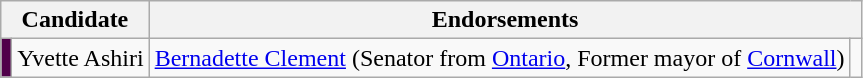<table class="wikitable">
<tr>
<th colspan="2" align="center">Candidate</th>
<th colspan="2" align="center">Endorsements</th>
</tr>
<tr>
<td style="background-color:#50004A;"></td>
<td style="text-align:left;">Yvette Ashiri</td>
<td><a href='#'>Bernadette Clement</a> (Senator from <a href='#'>Ontario</a>, Former mayor of <a href='#'>Cornwall</a>)</td>
<td></td>
</tr>
</table>
